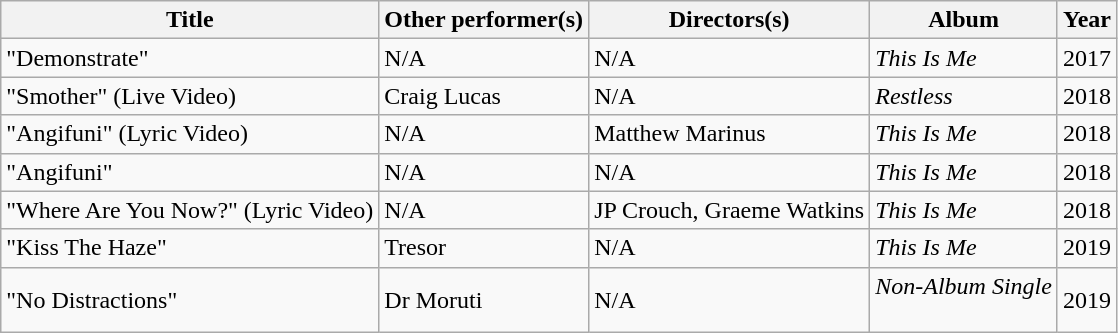<table class="wikitable">
<tr>
<th>Title</th>
<th>Other performer(s)</th>
<th>Directors(s)</th>
<th>Album</th>
<th>Year</th>
</tr>
<tr>
<td>"Demonstrate"</td>
<td>N/A</td>
<td>N/A</td>
<td><em>This Is Me</em></td>
<td>2017</td>
</tr>
<tr>
<td>"Smother" (Live Video)</td>
<td>Craig Lucas</td>
<td>N/A</td>
<td><em>Restless</em></td>
<td>2018</td>
</tr>
<tr>
<td>"Angifuni" (Lyric Video)</td>
<td>N/A</td>
<td>Matthew Marinus</td>
<td><em>This Is Me</em></td>
<td>2018</td>
</tr>
<tr>
<td>"Angifuni"</td>
<td>N/A</td>
<td>N/A</td>
<td><em>This Is Me</em></td>
<td>2018</td>
</tr>
<tr>
<td>"Where Are You Now?" (Lyric Video)</td>
<td>N/A</td>
<td>JP Crouch, Graeme Watkins</td>
<td><em>This Is Me</em></td>
<td>2018</td>
</tr>
<tr>
<td>"Kiss The Haze"</td>
<td>Tresor</td>
<td>N/A</td>
<td><em>This Is Me</em></td>
<td>2019</td>
</tr>
<tr>
<td>"No Distractions"</td>
<td>Dr Moruti</td>
<td>N/A</td>
<td><em>Non-Album Single</em><br><br></td>
<td>2019</td>
</tr>
</table>
